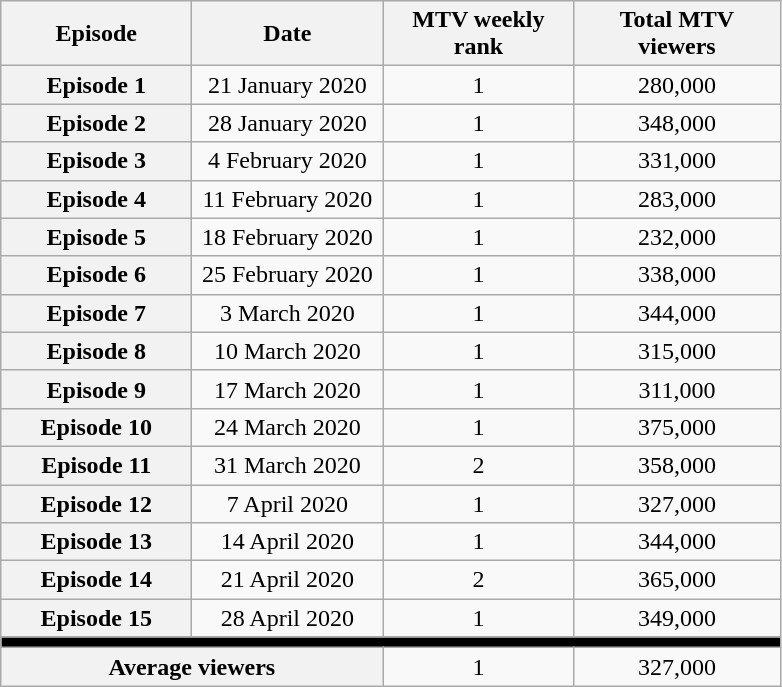<table class="wikitable sortable" style="text-align:center">
<tr>
<th scope="col" style="width:120px;">Episode</th>
<th scope="col" style="width:120px;">Date</th>
<th scope="col" style="width:120px;">MTV weekly rank</th>
<th scope="col" style="width:130px;">Total MTV viewers</th>
</tr>
<tr>
<th scope="row">Episode 1</th>
<td>21 January 2020</td>
<td>1</td>
<td>280,000</td>
</tr>
<tr>
<th scope="row">Episode 2</th>
<td>28 January 2020</td>
<td>1</td>
<td>348,000</td>
</tr>
<tr>
<th scope="row">Episode 3</th>
<td>4 February 2020</td>
<td>1</td>
<td>331,000</td>
</tr>
<tr>
<th scope="row">Episode 4</th>
<td>11 February 2020</td>
<td>1</td>
<td>283,000</td>
</tr>
<tr>
<th scope="row">Episode 5</th>
<td>18 February 2020</td>
<td>1</td>
<td>232,000</td>
</tr>
<tr>
<th scope="row">Episode 6</th>
<td>25 February 2020</td>
<td>1</td>
<td>338,000</td>
</tr>
<tr>
<th scope="row">Episode 7</th>
<td>3 March 2020</td>
<td>1</td>
<td>344,000</td>
</tr>
<tr>
<th scope="row">Episode 8</th>
<td>10 March 2020</td>
<td>1</td>
<td>315,000</td>
</tr>
<tr>
<th scope="row">Episode 9</th>
<td>17 March 2020</td>
<td>1</td>
<td>311,000</td>
</tr>
<tr>
<th scope="row">Episode 10</th>
<td>24 March 2020</td>
<td>1</td>
<td>375,000</td>
</tr>
<tr>
<th scope="row">Episode 11</th>
<td>31 March 2020</td>
<td>2</td>
<td>358,000</td>
</tr>
<tr>
<th scope="row">Episode 12</th>
<td>7 April 2020</td>
<td>1</td>
<td>327,000</td>
</tr>
<tr>
<th scope="row">Episode 13</th>
<td>14 April 2020</td>
<td>1</td>
<td>344,000</td>
</tr>
<tr>
<th scope="row">Episode 14</th>
<td>21 April 2020</td>
<td>2</td>
<td>365,000</td>
</tr>
<tr>
<th scope="row">Episode 15</th>
<td>28 April 2020</td>
<td>1</td>
<td>349,000</td>
</tr>
<tr>
<th style="background:#000;" colspan="6"></th>
</tr>
<tr>
<th colspan="2"><strong>Average viewers</strong></th>
<td>1</td>
<td>327,000</td>
</tr>
</table>
